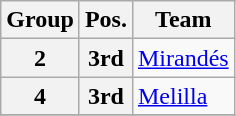<table class="wikitable">
<tr>
<th>Group</th>
<th>Pos.</th>
<th>Team</th>
</tr>
<tr>
<th>2</th>
<th>3rd</th>
<td><a href='#'>Mirandés</a></td>
</tr>
<tr>
<th>4</th>
<th>3rd</th>
<td><a href='#'>Melilla</a></td>
</tr>
<tr>
</tr>
</table>
